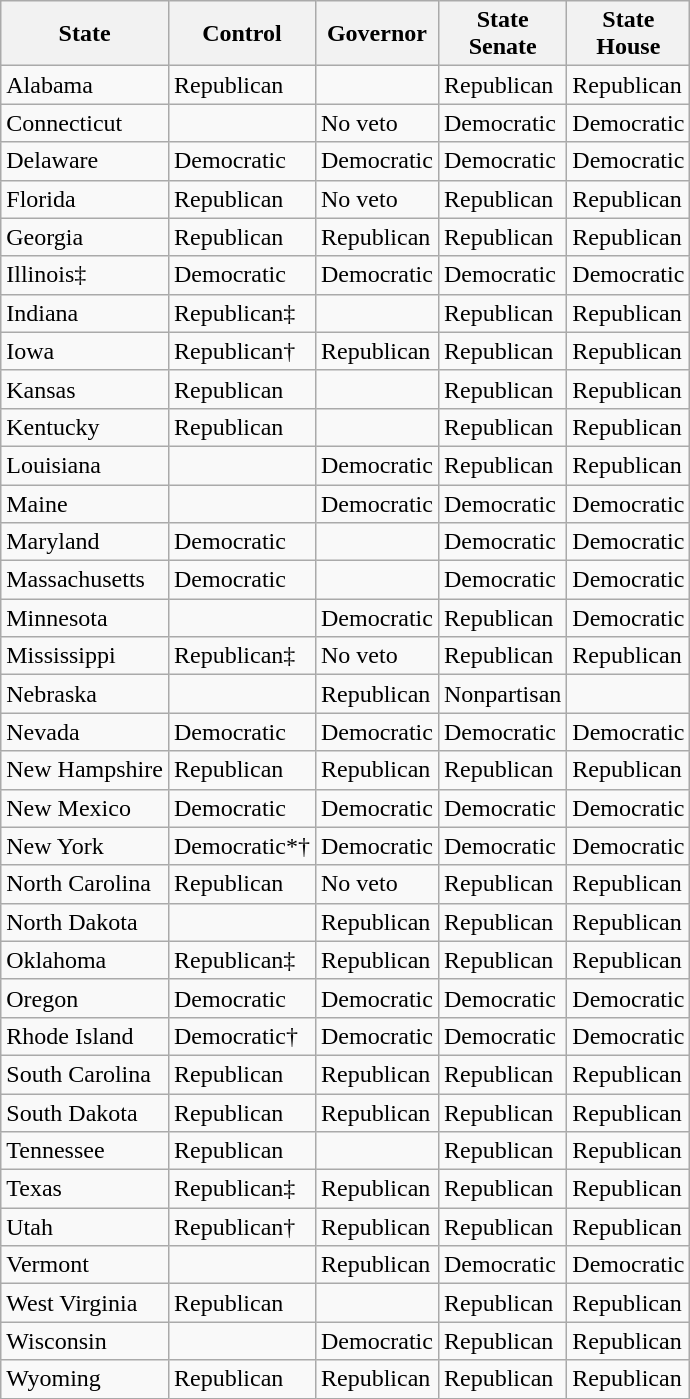<table class="sortable wikitable sticky-header">
<tr>
<th>State</th>
<th>Control</th>
<th>Governor</th>
<th>State<br>Senate</th>
<th>State<br>House</th>
</tr>
<tr>
<td>Alabama</td>
<td>Republican</td>
<td></td>
<td>Republican</td>
<td>Republican</td>
</tr>
<tr>
<td>Connecticut</td>
<td></td>
<td>No veto</td>
<td>Democratic</td>
<td>Democratic</td>
</tr>
<tr>
<td>Delaware</td>
<td>Democratic</td>
<td>Democratic</td>
<td>Democratic</td>
<td>Democratic</td>
</tr>
<tr>
<td>Florida</td>
<td>Republican</td>
<td>No veto</td>
<td>Republican</td>
<td>Republican</td>
</tr>
<tr>
<td>Georgia</td>
<td>Republican</td>
<td>Republican</td>
<td>Republican</td>
<td>Republican</td>
</tr>
<tr>
<td>Illinois‡</td>
<td>Democratic</td>
<td>Democratic</td>
<td>Democratic</td>
<td>Democratic</td>
</tr>
<tr>
<td>Indiana</td>
<td>Republican‡</td>
<td></td>
<td>Republican</td>
<td>Republican</td>
</tr>
<tr>
<td>Iowa</td>
<td>Republican†</td>
<td>Republican</td>
<td>Republican</td>
<td>Republican</td>
</tr>
<tr>
<td>Kansas</td>
<td>Republican</td>
<td></td>
<td>Republican</td>
<td>Republican</td>
</tr>
<tr>
<td>Kentucky</td>
<td>Republican</td>
<td></td>
<td>Republican</td>
<td>Republican</td>
</tr>
<tr>
<td>Louisiana</td>
<td></td>
<td>Democratic</td>
<td>Republican</td>
<td>Republican</td>
</tr>
<tr>
<td>Maine</td>
<td></td>
<td>Democratic</td>
<td>Democratic</td>
<td>Democratic</td>
</tr>
<tr>
<td>Maryland</td>
<td>Democratic</td>
<td></td>
<td>Democratic</td>
<td>Democratic</td>
</tr>
<tr>
<td>Massachusetts</td>
<td>Democratic</td>
<td></td>
<td>Democratic</td>
<td>Democratic</td>
</tr>
<tr>
<td>Minnesota</td>
<td></td>
<td>Democratic</td>
<td>Republican</td>
<td>Democratic</td>
</tr>
<tr>
<td>Mississippi</td>
<td>Republican‡</td>
<td>No veto</td>
<td>Republican</td>
<td>Republican</td>
</tr>
<tr>
<td>Nebraska</td>
<td></td>
<td>Republican</td>
<td>Nonpartisan</td>
</tr>
<tr>
<td>Nevada</td>
<td>Democratic</td>
<td>Democratic</td>
<td>Democratic</td>
<td>Democratic</td>
</tr>
<tr>
<td>New Hampshire</td>
<td>Republican</td>
<td>Republican</td>
<td>Republican</td>
<td>Republican</td>
</tr>
<tr>
<td>New Mexico</td>
<td>Democratic</td>
<td>Democratic</td>
<td>Democratic</td>
<td>Democratic</td>
</tr>
<tr>
<td>New York</td>
<td>Democratic*†</td>
<td>Democratic</td>
<td>Democratic</td>
<td>Democratic</td>
</tr>
<tr>
<td>North Carolina</td>
<td>Republican</td>
<td>No veto</td>
<td>Republican</td>
<td>Republican</td>
</tr>
<tr>
<td>North Dakota</td>
<td></td>
<td>Republican</td>
<td>Republican</td>
<td>Republican</td>
</tr>
<tr>
<td>Oklahoma</td>
<td>Republican‡</td>
<td>Republican</td>
<td>Republican</td>
<td>Republican</td>
</tr>
<tr>
<td>Oregon</td>
<td>Democratic</td>
<td>Democratic</td>
<td>Democratic</td>
<td>Democratic</td>
</tr>
<tr>
<td>Rhode Island</td>
<td>Democratic†</td>
<td>Democratic</td>
<td>Democratic</td>
<td>Democratic</td>
</tr>
<tr>
<td>South Carolina</td>
<td>Republican</td>
<td>Republican</td>
<td>Republican</td>
<td>Republican</td>
</tr>
<tr>
<td>South Dakota</td>
<td>Republican</td>
<td>Republican</td>
<td>Republican</td>
<td>Republican</td>
</tr>
<tr>
<td>Tennessee</td>
<td>Republican</td>
<td></td>
<td>Republican</td>
<td>Republican</td>
</tr>
<tr>
<td>Texas</td>
<td>Republican‡</td>
<td>Republican</td>
<td>Republican</td>
<td>Republican</td>
</tr>
<tr>
<td>Utah</td>
<td>Republican†</td>
<td>Republican</td>
<td>Republican</td>
<td>Republican</td>
</tr>
<tr>
<td>Vermont</td>
<td></td>
<td>Republican</td>
<td>Democratic</td>
<td>Democratic</td>
</tr>
<tr>
<td>West Virginia</td>
<td>Republican</td>
<td></td>
<td>Republican</td>
<td>Republican</td>
</tr>
<tr>
<td>Wisconsin</td>
<td></td>
<td>Democratic</td>
<td>Republican</td>
<td>Republican</td>
</tr>
<tr>
<td>Wyoming</td>
<td>Republican</td>
<td>Republican</td>
<td>Republican</td>
<td>Republican</td>
</tr>
</table>
